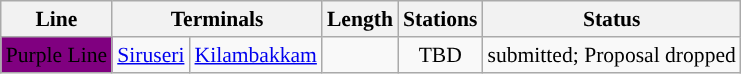<table class="wikitable sortable" style="text-align:left; font-size:90%;">
<tr>
<th>Line</th>
<th colspan="2">Terminals</th>
<th>Length</th>
<th>Stations</th>
<th>Status</th>
</tr>
<tr>
<td style="background:#800080;"><span>Purple Line</span></td>
<td><a href='#'>Siruseri</a></td>
<td><a href='#'>Kilambakkam</a></td>
<td style="text-align:center;"></td>
<td style="text-align:center;">TBD</td>
<td> submitted; Proposal dropped</td>
</tr>
</table>
